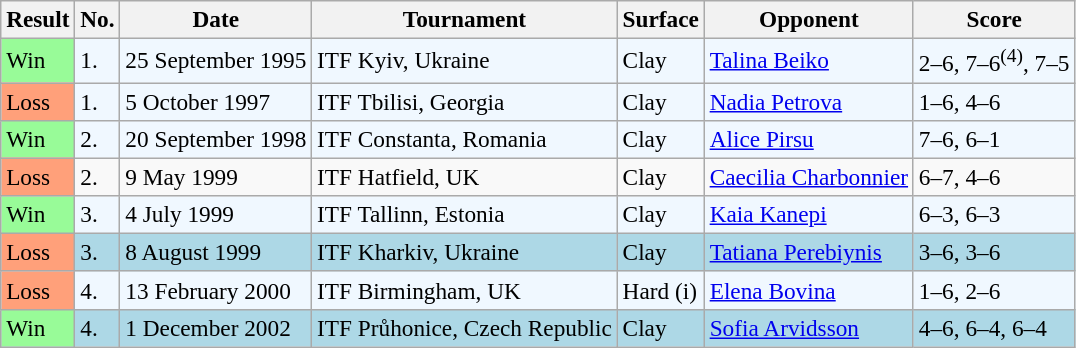<table class="sortable wikitable" style="font-size:97%">
<tr>
<th>Result</th>
<th>No.</th>
<th>Date</th>
<th>Tournament</th>
<th>Surface</th>
<th>Opponent</th>
<th>Score</th>
</tr>
<tr style="background:#f0f8ff;">
<td style="background:#98fb98;">Win</td>
<td>1.</td>
<td>25 September 1995</td>
<td>ITF Kyiv, Ukraine</td>
<td>Clay</td>
<td> <a href='#'>Talina Beiko</a></td>
<td>2–6, 7–6<sup>(4)</sup>, 7–5</td>
</tr>
<tr style="background:#f0f8ff;">
<td style="background:#ffa07a;">Loss</td>
<td>1.</td>
<td>5 October 1997</td>
<td>ITF Tbilisi, Georgia</td>
<td>Clay</td>
<td> <a href='#'>Nadia Petrova</a></td>
<td>1–6, 4–6</td>
</tr>
<tr style="background:#f0f8ff;">
<td style="background:#98fb98;">Win</td>
<td>2.</td>
<td>20 September 1998</td>
<td>ITF Constanta, Romania</td>
<td>Clay</td>
<td> <a href='#'>Alice Pirsu</a></td>
<td>7–6, 6–1</td>
</tr>
<tr>
<td style="background:#ffa07a;">Loss</td>
<td>2.</td>
<td>9 May 1999</td>
<td>ITF Hatfield, UK</td>
<td>Clay</td>
<td> <a href='#'>Caecilia Charbonnier</a></td>
<td>6–7, 4–6</td>
</tr>
<tr style="background:#f0f8ff;">
<td style="background:#98fb98;">Win</td>
<td>3.</td>
<td>4 July 1999</td>
<td>ITF Tallinn, Estonia</td>
<td>Clay</td>
<td> <a href='#'>Kaia Kanepi</a></td>
<td>6–3, 6–3</td>
</tr>
<tr style="background:lightblue;">
<td style="background:#ffa07a;">Loss</td>
<td>3.</td>
<td>8 August 1999</td>
<td>ITF Kharkiv, Ukraine</td>
<td>Clay</td>
<td> <a href='#'>Tatiana Perebiynis</a></td>
<td>3–6, 3–6</td>
</tr>
<tr style="background:#f0f8ff;">
<td style="background:#ffa07a;">Loss</td>
<td>4.</td>
<td>13 February 2000</td>
<td>ITF Birmingham, UK</td>
<td>Hard (i)</td>
<td> <a href='#'>Elena Bovina</a></td>
<td>1–6, 2–6</td>
</tr>
<tr style="background:lightblue;">
<td style="background:#98fb98;">Win</td>
<td>4.</td>
<td>1 December 2002</td>
<td>ITF Průhonice, Czech Republic</td>
<td>Clay</td>
<td> <a href='#'>Sofia Arvidsson</a></td>
<td>4–6, 6–4, 6–4</td>
</tr>
</table>
